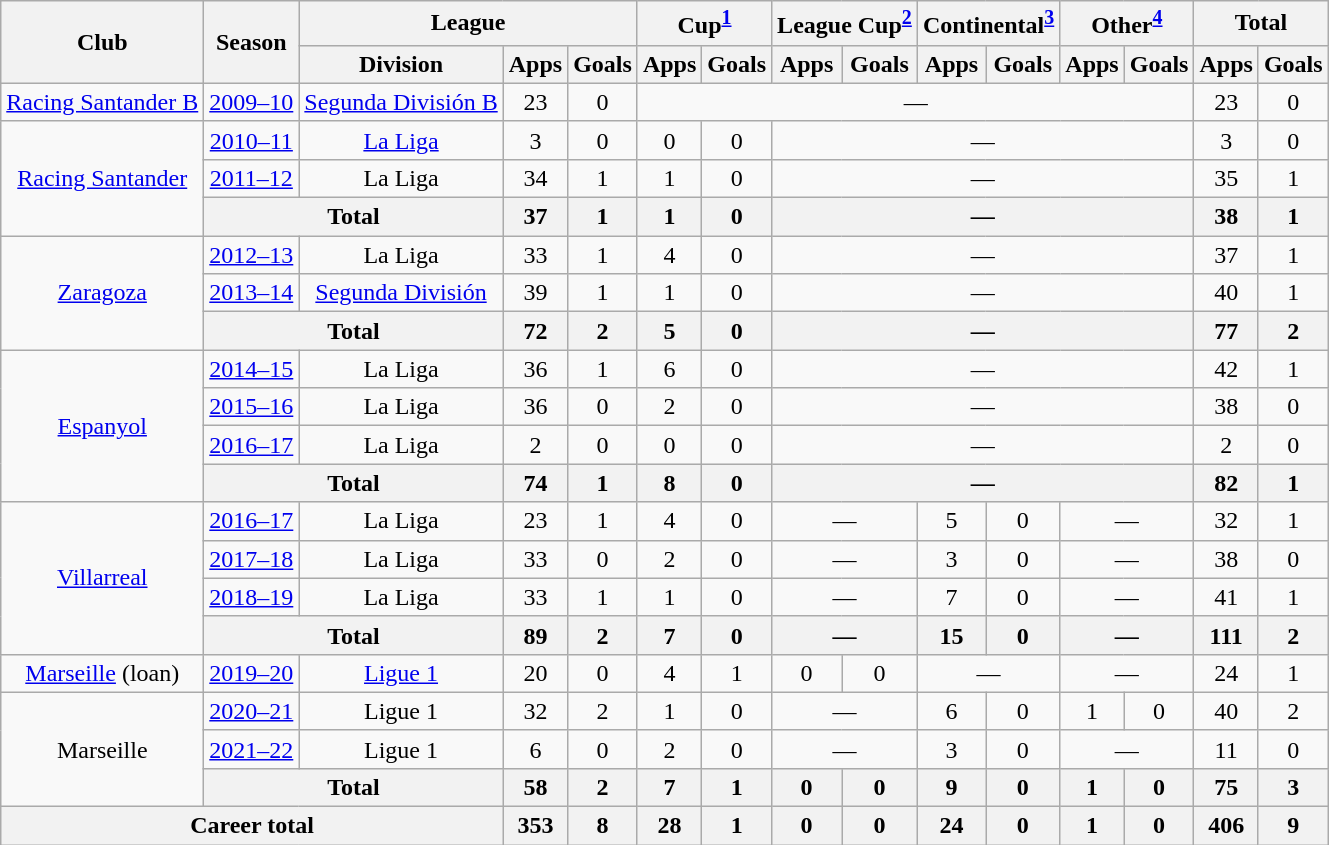<table class="wikitable" style="text-align: center;">
<tr>
<th rowspan="2">Club</th>
<th rowspan="2">Season</th>
<th colspan="3">League</th>
<th colspan="2">Cup<sup><a href='#'>1</a></sup></th>
<th colspan="2">League Cup<sup><a href='#'>2</a></sup></th>
<th colspan="2">Continental<sup><a href='#'>3</a></sup></th>
<th colspan="2">Other<sup><a href='#'>4</a></sup></th>
<th colspan="2">Total</th>
</tr>
<tr>
<th>Division</th>
<th>Apps</th>
<th>Goals</th>
<th>Apps</th>
<th>Goals</th>
<th>Apps</th>
<th>Goals</th>
<th>Apps</th>
<th>Goals</th>
<th>Apps</th>
<th>Goals</th>
<th>Apps</th>
<th>Goals</th>
</tr>
<tr>
<td><a href='#'>Racing Santander B</a></td>
<td><a href='#'>2009–10</a></td>
<td><a href='#'>Segunda División B</a></td>
<td>23</td>
<td>0</td>
<td colspan="8">—</td>
<td>23</td>
<td>0</td>
</tr>
<tr>
<td rowspan="3"><a href='#'>Racing Santander</a></td>
<td><a href='#'>2010–11</a></td>
<td><a href='#'>La Liga</a></td>
<td>3</td>
<td>0</td>
<td>0</td>
<td>0</td>
<td colspan="6">—</td>
<td>3</td>
<td>0</td>
</tr>
<tr>
<td><a href='#'>2011–12</a></td>
<td>La Liga</td>
<td>34</td>
<td>1</td>
<td>1</td>
<td>0</td>
<td colspan="6">—</td>
<td>35</td>
<td>1</td>
</tr>
<tr>
<th colspan="2">Total</th>
<th>37</th>
<th>1</th>
<th>1</th>
<th>0</th>
<th colspan="6">—</th>
<th>38</th>
<th>1</th>
</tr>
<tr>
<td rowspan="3"><a href='#'>Zaragoza</a></td>
<td><a href='#'>2012–13</a></td>
<td>La Liga</td>
<td>33</td>
<td>1</td>
<td>4</td>
<td>0</td>
<td colspan="6">—</td>
<td>37</td>
<td>1</td>
</tr>
<tr>
<td><a href='#'>2013–14</a></td>
<td><a href='#'>Segunda División</a></td>
<td>39</td>
<td>1</td>
<td>1</td>
<td>0</td>
<td colspan="6">—</td>
<td>40</td>
<td>1</td>
</tr>
<tr>
<th colspan="2">Total</th>
<th>72</th>
<th>2</th>
<th>5</th>
<th>0</th>
<th colspan="6">—</th>
<th>77</th>
<th>2</th>
</tr>
<tr>
<td rowspan="4"><a href='#'>Espanyol</a></td>
<td><a href='#'>2014–15</a></td>
<td>La Liga</td>
<td>36</td>
<td>1</td>
<td>6</td>
<td>0</td>
<td colspan="6">—</td>
<td>42</td>
<td>1</td>
</tr>
<tr>
<td><a href='#'>2015–16</a></td>
<td>La Liga</td>
<td>36</td>
<td>0</td>
<td>2</td>
<td>0</td>
<td colspan="6">—</td>
<td>38</td>
<td>0</td>
</tr>
<tr>
<td><a href='#'>2016–17</a></td>
<td>La Liga</td>
<td>2</td>
<td>0</td>
<td>0</td>
<td>0</td>
<td colspan="6">—</td>
<td>2</td>
<td>0</td>
</tr>
<tr>
<th colspan="2">Total</th>
<th>74</th>
<th>1</th>
<th>8</th>
<th>0</th>
<th colspan="6">—</th>
<th>82</th>
<th>1</th>
</tr>
<tr>
<td rowspan="4"><a href='#'>Villarreal</a></td>
<td><a href='#'>2016–17</a></td>
<td>La Liga</td>
<td>23</td>
<td>1</td>
<td>4</td>
<td>0</td>
<td colspan="2">—</td>
<td>5</td>
<td>0</td>
<td colspan="2">—</td>
<td>32</td>
<td>1</td>
</tr>
<tr>
<td><a href='#'>2017–18</a></td>
<td>La Liga</td>
<td>33</td>
<td>0</td>
<td>2</td>
<td>0</td>
<td colspan="2">—</td>
<td>3</td>
<td>0</td>
<td colspan="2">—</td>
<td>38</td>
<td>0</td>
</tr>
<tr>
<td><a href='#'>2018–19</a></td>
<td>La Liga</td>
<td>33</td>
<td>1</td>
<td>1</td>
<td>0</td>
<td colspan="2">—</td>
<td>7</td>
<td>0</td>
<td colspan="2">—</td>
<td>41</td>
<td>1</td>
</tr>
<tr>
<th colspan="2">Total</th>
<th>89</th>
<th>2</th>
<th>7</th>
<th>0</th>
<th colspan="2">—</th>
<th>15</th>
<th>0</th>
<th colspan="2">—</th>
<th>111</th>
<th>2</th>
</tr>
<tr>
<td><a href='#'>Marseille</a> (loan)</td>
<td><a href='#'>2019–20</a></td>
<td><a href='#'>Ligue 1</a></td>
<td>20</td>
<td>0</td>
<td>4</td>
<td>1</td>
<td>0</td>
<td>0</td>
<td colspan="2">—</td>
<td colspan="2">—</td>
<td>24</td>
<td>1</td>
</tr>
<tr>
<td rowspan="3">Marseille</td>
<td><a href='#'>2020–21</a></td>
<td>Ligue 1</td>
<td>32</td>
<td>2</td>
<td>1</td>
<td>0</td>
<td colspan="2">—</td>
<td>6</td>
<td>0</td>
<td>1</td>
<td>0</td>
<td>40</td>
<td>2</td>
</tr>
<tr>
<td><a href='#'>2021–22</a></td>
<td>Ligue 1</td>
<td>6</td>
<td>0</td>
<td>2</td>
<td>0</td>
<td colspan="2">—</td>
<td>3</td>
<td>0</td>
<td colspan="2">—</td>
<td>11</td>
<td>0</td>
</tr>
<tr>
<th colspan="2">Total</th>
<th>58</th>
<th>2</th>
<th>7</th>
<th>1</th>
<th>0</th>
<th>0</th>
<th>9</th>
<th>0</th>
<th>1</th>
<th>0</th>
<th>75</th>
<th>3</th>
</tr>
<tr>
<th colspan="3">Career total</th>
<th>353</th>
<th>8</th>
<th>28</th>
<th>1</th>
<th>0</th>
<th>0</th>
<th>24</th>
<th>0</th>
<th>1</th>
<th>0</th>
<th>406</th>
<th>9</th>
</tr>
</table>
